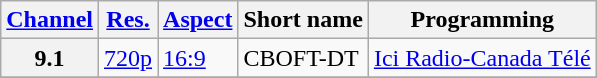<table class="wikitable">
<tr>
<th><a href='#'>Channel</a></th>
<th><a href='#'>Res.</a></th>
<th><a href='#'>Aspect</a></th>
<th>Short name</th>
<th>Programming</th>
</tr>
<tr>
<th scope = "row">9.1</th>
<td><a href='#'>720p</a></td>
<td><a href='#'>16:9</a></td>
<td>CBOFT-DT</td>
<td><a href='#'>Ici Radio-Canada Télé</a></td>
</tr>
<tr>
</tr>
</table>
